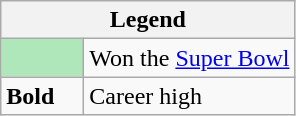<table class="wikitable mw-collapsible mw-collapsed">
<tr>
<th colspan="2">Legend</th>
</tr>
<tr>
<td style="background:#afe6ba; width:3em;"></td>
<td>Won the <a href='#'>Super Bowl</a></td>
</tr>
<tr>
<td><strong>Bold</strong></td>
<td>Career high</td>
</tr>
</table>
